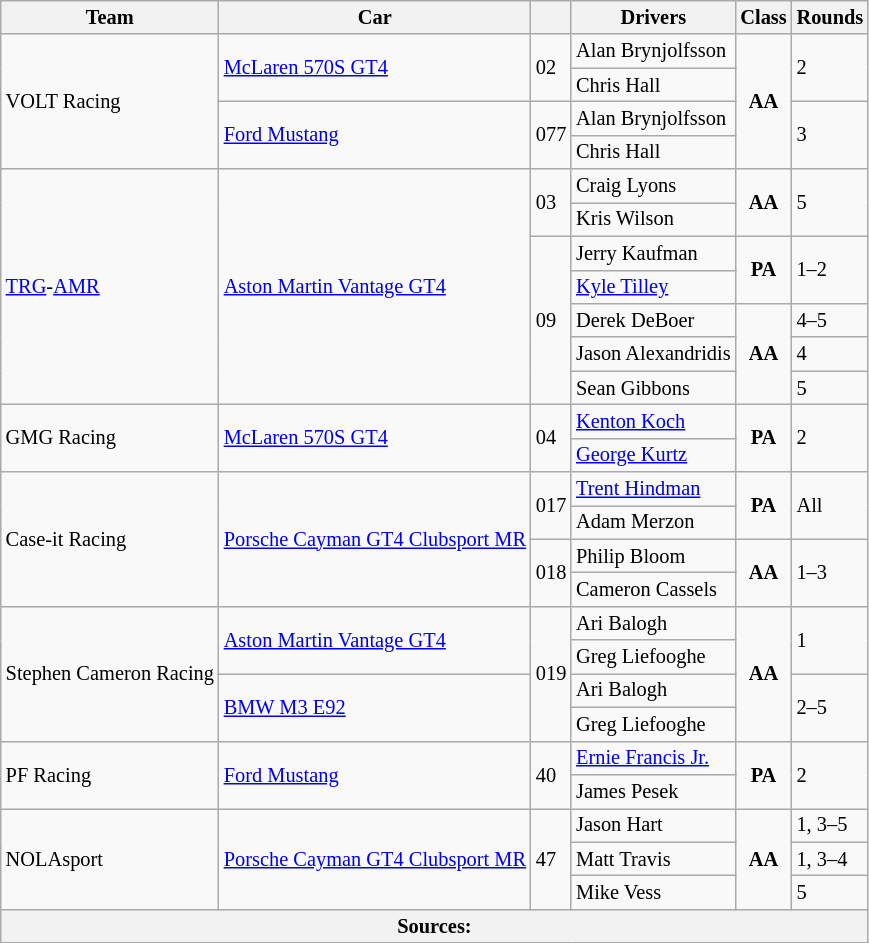<table class="wikitable" style="font-size: 85%;">
<tr>
<th>Team</th>
<th>Car</th>
<th></th>
<th>Drivers</th>
<th>Class</th>
<th>Rounds</th>
</tr>
<tr>
<td rowspan=4> VOLT Racing</td>
<td rowspan=2><a href='#'>McLaren 570S GT4</a></td>
<td rowspan=2>02</td>
<td> Alan Brynjolfsson</td>
<td rowspan=4 align=center><strong><span>AA</span></strong></td>
<td rowspan=2>2</td>
</tr>
<tr>
<td> Chris Hall</td>
</tr>
<tr>
<td rowspan=2><a href='#'>Ford Mustang</a></td>
<td rowspan=2>077</td>
<td> Alan Brynjolfsson</td>
<td rowspan=2>3</td>
</tr>
<tr>
<td> Chris Hall</td>
</tr>
<tr>
<td rowspan=7> <a href='#'>TRG</a>-<a href='#'>AMR</a></td>
<td rowspan=7><a href='#'>Aston Martin Vantage GT4</a></td>
<td rowspan=2>03</td>
<td> Craig Lyons</td>
<td rowspan=2 align=center><strong><span>AA</span></strong></td>
<td rowspan=2>5</td>
</tr>
<tr>
<td> Kris Wilson</td>
</tr>
<tr>
<td rowspan=5>09</td>
<td> Jerry Kaufman</td>
<td rowspan=2 align=center><strong><span>PA</span></strong></td>
<td rowspan=2>1–2</td>
</tr>
<tr>
<td> <a href='#'>Kyle Tilley</a></td>
</tr>
<tr>
<td> Derek DeBoer</td>
<td rowspan=3 align=center><strong><span>AA</span></strong></td>
<td>4–5</td>
</tr>
<tr>
<td> Jason Alexandridis</td>
<td>4</td>
</tr>
<tr>
<td> Sean Gibbons</td>
<td>5</td>
</tr>
<tr>
<td rowspan=2> GMG Racing</td>
<td rowspan=2><a href='#'>McLaren 570S GT4</a></td>
<td rowspan=2>04</td>
<td> <a href='#'>Kenton Koch</a></td>
<td rowspan=2 align=center><strong><span>PA</span></strong></td>
<td rowspan=2>2</td>
</tr>
<tr>
<td> <a href='#'>George Kurtz</a></td>
</tr>
<tr>
<td rowspan=4> Case-it Racing</td>
<td rowspan=4><a href='#'>Porsche Cayman GT4 Clubsport MR</a></td>
<td rowspan=2>017</td>
<td> <a href='#'>Trent Hindman</a></td>
<td rowspan=2 align=center><strong><span>PA</span></strong></td>
<td rowspan=2>All</td>
</tr>
<tr>
<td> Adam Merzon</td>
</tr>
<tr>
<td rowspan=2>018</td>
<td> Philip Bloom</td>
<td rowspan=2 align=center><strong><span>AA</span></strong></td>
<td rowspan=2>1–3</td>
</tr>
<tr>
<td> Cameron Cassels</td>
</tr>
<tr>
<td rowspan=4> Stephen Cameron Racing</td>
<td rowspan=2><a href='#'>Aston Martin Vantage GT4</a></td>
<td rowspan=4>019</td>
<td> Ari Balogh</td>
<td rowspan=4 align=center><strong><span>AA</span></strong></td>
<td rowspan=2>1</td>
</tr>
<tr>
<td> Greg Liefooghe</td>
</tr>
<tr>
<td rowspan=2><a href='#'>BMW M3 E92</a></td>
<td> Ari Balogh</td>
<td rowspan=2>2–5</td>
</tr>
<tr>
<td> Greg Liefooghe</td>
</tr>
<tr>
<td rowspan=2> PF Racing</td>
<td rowspan=2><a href='#'>Ford Mustang</a></td>
<td rowspan=2>40</td>
<td> <a href='#'>Ernie Francis Jr.</a></td>
<td rowspan=2 align=center><strong><span>PA</span></strong></td>
<td rowspan=2>2</td>
</tr>
<tr>
<td> James Pesek</td>
</tr>
<tr>
<td rowspan=3> NOLAsport</td>
<td rowspan=3><a href='#'>Porsche Cayman GT4 Clubsport MR</a></td>
<td rowspan=3>47</td>
<td> Jason Hart</td>
<td rowspan=3 align=center><strong><span>AA</span></strong></td>
<td>1, 3–5</td>
</tr>
<tr>
<td> Matt Travis</td>
<td>1, 3–4</td>
</tr>
<tr>
<td> Mike Vess</td>
<td>5</td>
</tr>
<tr>
<th colspan=6>Sources:</th>
</tr>
</table>
